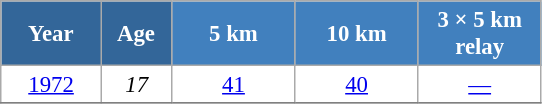<table class="wikitable" style="font-size:95%; text-align:center; border:grey solid 1px; border-collapse:collapse; background:#ffffff;">
<tr>
<th style="background-color:#369; color:white; width:60px;"> Year </th>
<th style="background-color:#369; color:white; width:40px;"> Age </th>
<th style="background-color:#4180be; color:white; width:75px;"> 5 km </th>
<th style="background-color:#4180be; color:white; width:75px;"> 10 km </th>
<th style="background-color:#4180be; color:white; width:75px;"> 3 × 5 km <br> relay </th>
</tr>
<tr>
<td><a href='#'>1972</a></td>
<td><em>17</em></td>
<td><a href='#'>41</a></td>
<td><a href='#'>40</a></td>
<td><a href='#'>—</a></td>
</tr>
<tr>
</tr>
</table>
